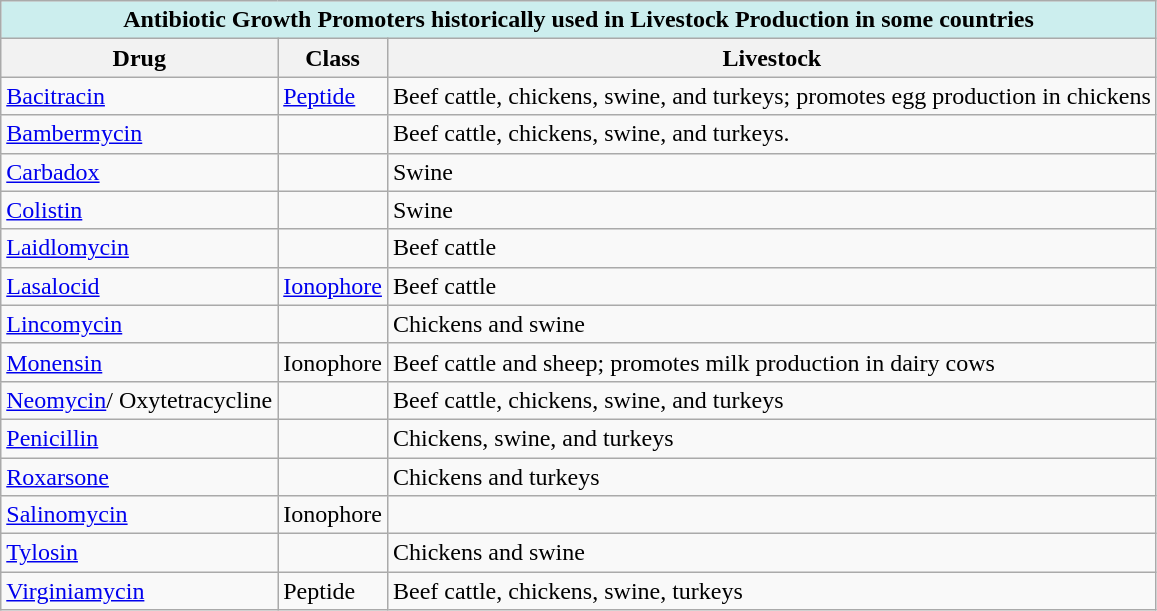<table class="wikitable sortable">
<tr>
<th colspan="5" style="background-color: #CCEEEE;">Antibiotic Growth Promoters historically used in Livestock Production in some countries</th>
</tr>
<tr>
<th>Drug</th>
<th>Class</th>
<th>Livestock</th>
</tr>
<tr>
<td><a href='#'>Bacitracin</a></td>
<td><a href='#'>Peptide</a></td>
<td>Beef cattle, chickens, swine, and turkeys; promotes egg production in chickens</td>
</tr>
<tr>
<td><a href='#'>Bambermycin</a></td>
<td></td>
<td>Beef cattle, chickens, swine, and turkeys.</td>
</tr>
<tr>
<td><a href='#'>Carbadox</a></td>
<td></td>
<td>Swine</td>
</tr>
<tr>
<td><a href='#'>Colistin</a></td>
<td></td>
<td>Swine</td>
</tr>
<tr>
<td><a href='#'>Laidlomycin</a></td>
<td></td>
<td>Beef cattle</td>
</tr>
<tr>
<td><a href='#'>Lasalocid</a></td>
<td><a href='#'>Ionophore</a></td>
<td>Beef cattle</td>
</tr>
<tr>
<td><a href='#'>Lincomycin</a></td>
<td></td>
<td>Chickens and swine</td>
</tr>
<tr>
<td><a href='#'>Monensin</a></td>
<td>Ionophore</td>
<td>Beef cattle and sheep; promotes milk production in dairy cows</td>
</tr>
<tr>
<td><a href='#'>Neomycin</a>/ Oxytetracycline</td>
<td></td>
<td>Beef cattle, chickens, swine, and turkeys</td>
</tr>
<tr>
<td><a href='#'>Penicillin</a></td>
<td></td>
<td>Chickens, swine, and turkeys</td>
</tr>
<tr>
<td><a href='#'>Roxarsone</a></td>
<td></td>
<td>Chickens and turkeys</td>
</tr>
<tr>
<td><a href='#'>Salinomycin</a></td>
<td>Ionophore</td>
<td></td>
</tr>
<tr>
<td><a href='#'>Tylosin</a></td>
<td></td>
<td>Chickens and swine</td>
</tr>
<tr>
<td><a href='#'>Virginiamycin</a></td>
<td>Peptide</td>
<td>Beef cattle, chickens, swine, turkeys</td>
</tr>
</table>
